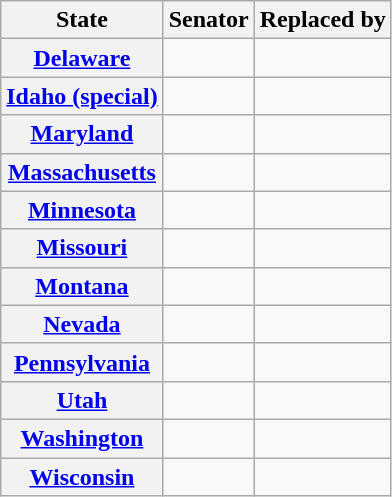<table class="wikitable sortable plainrowheaders">
<tr>
<th scope="col">State</th>
<th scope="col">Senator</th>
<th scope="col">Replaced by</th>
</tr>
<tr>
<th><a href='#'>Delaware</a></th>
<td></td>
<td></td>
</tr>
<tr>
<th><a href='#'>Idaho (special)</a></th>
<td></td>
<td></td>
</tr>
<tr>
<th><a href='#'>Maryland</a></th>
<td></td>
<td></td>
</tr>
<tr>
<th><a href='#'>Massachusetts</a></th>
<td></td>
<td></td>
</tr>
<tr>
<th><a href='#'>Minnesota</a></th>
<td></td>
<td></td>
</tr>
<tr>
<th><a href='#'>Missouri</a></th>
<td></td>
<td></td>
</tr>
<tr>
<th><a href='#'>Montana</a></th>
<td></td>
<td></td>
</tr>
<tr>
<th><a href='#'>Nevada</a></th>
<td></td>
<td></td>
</tr>
<tr>
<th><a href='#'>Pennsylvania</a></th>
<td></td>
<td></td>
</tr>
<tr>
<th><a href='#'>Utah</a></th>
<td></td>
<td></td>
</tr>
<tr>
<th><a href='#'>Washington</a></th>
<td></td>
<td></td>
</tr>
<tr>
<th><a href='#'>Wisconsin</a></th>
<td></td>
<td></td>
</tr>
</table>
